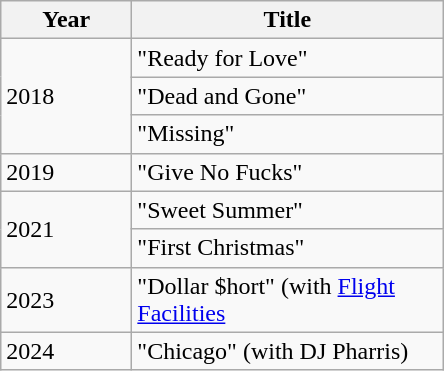<table class="wikitable">
<tr>
<th width="80" scope="col">Year</th>
<th width="200" scope="col">Title</th>
</tr>
<tr>
<td rowspan="3">2018</td>
<td>"Ready for Love"</td>
</tr>
<tr>
<td>"Dead and Gone"</td>
</tr>
<tr>
<td>"Missing"</td>
</tr>
<tr>
<td>2019</td>
<td>"Give No Fucks"</td>
</tr>
<tr>
<td rowspan="2">2021</td>
<td>"Sweet Summer"</td>
</tr>
<tr>
<td>"First Christmas"</td>
</tr>
<tr>
<td>2023</td>
<td>"Dollar $hort" (with <a href='#'>Flight Facilities</a></td>
</tr>
<tr>
<td>2024</td>
<td>"Chicago" (with DJ Pharris)</td>
</tr>
</table>
